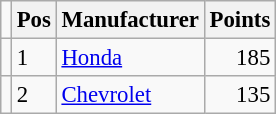<table class="wikitable" style="font-size: 95%;">
<tr>
<td></td>
<th>Pos</th>
<th>Manufacturer</th>
<th>Points</th>
</tr>
<tr>
<td align="left"></td>
<td>1</td>
<td> <a href='#'>Honda</a></td>
<td align="right">185</td>
</tr>
<tr>
<td align="left"></td>
<td>2</td>
<td> <a href='#'>Chevrolet</a></td>
<td align="right">135</td>
</tr>
</table>
